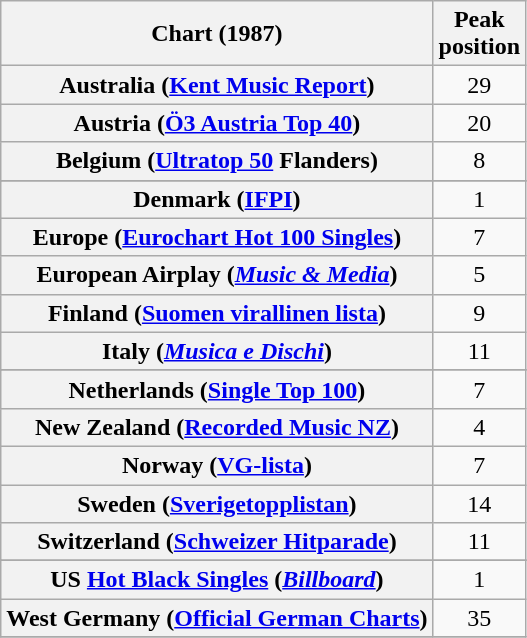<table class="wikitable sortable plainrowheaders" style="text-align:center">
<tr>
<th scope="col">Chart (1987)</th>
<th scope="col">Peak<br> position</th>
</tr>
<tr>
<th scope="row">Australia (<a href='#'>Kent Music Report</a>)</th>
<td>29</td>
</tr>
<tr>
<th scope="row">Austria (<a href='#'>Ö3 Austria Top 40</a>)</th>
<td>20</td>
</tr>
<tr>
<th scope="row">Belgium (<a href='#'>Ultratop 50</a> Flanders)</th>
<td>8</td>
</tr>
<tr>
</tr>
<tr>
<th scope="row">Denmark (<a href='#'>IFPI</a>)</th>
<td>1</td>
</tr>
<tr>
<th scope="row">Europe (<a href='#'>Eurochart Hot 100 Singles</a>)</th>
<td>7</td>
</tr>
<tr>
<th scope="row">European Airplay (<em><a href='#'>Music & Media</a></em>)</th>
<td>5</td>
</tr>
<tr>
<th scope="row">Finland (<a href='#'>Suomen virallinen lista</a>)</th>
<td>9</td>
</tr>
<tr>
<th scope="row">Italy (<em><a href='#'>Musica e Dischi</a></em>)</th>
<td>11</td>
</tr>
<tr>
</tr>
<tr>
<th scope="row">Netherlands (<a href='#'>Single Top 100</a>)</th>
<td>7</td>
</tr>
<tr>
<th scope="row">New Zealand (<a href='#'>Recorded Music NZ</a>)</th>
<td>4</td>
</tr>
<tr>
<th scope="row">Norway (<a href='#'>VG-lista</a>)</th>
<td>7</td>
</tr>
<tr>
<th scope="row">Sweden (<a href='#'>Sverigetopplistan</a>)</th>
<td>14</td>
</tr>
<tr>
<th scope="row">Switzerland (<a href='#'>Schweizer Hitparade</a>)</th>
<td>11</td>
</tr>
<tr>
</tr>
<tr>
</tr>
<tr>
<th scope="row">US <a href='#'>Hot Black Singles</a> (<em><a href='#'>Billboard</a></em>)</th>
<td style="text-align:center;">1</td>
</tr>
<tr>
<th scope="row">West Germany (<a href='#'>Official German Charts</a>)</th>
<td>35</td>
</tr>
<tr>
</tr>
</table>
